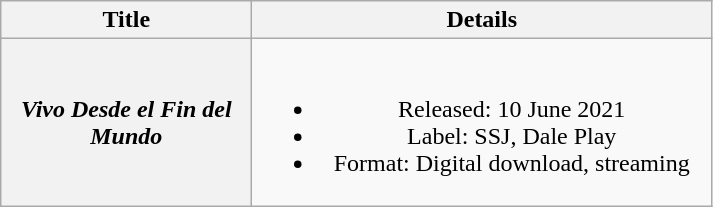<table class="wikitable plainrowheaders" style="text-align:center;">
<tr>
<th scope="col" style="width:10em;">Title</th>
<th scope="col" style="width:18.7em;">Details</th>
</tr>
<tr>
<th scope="row"><em>Vivo Desde el Fin del Mundo</em></th>
<td><br><ul><li>Released: 10 June 2021</li><li>Label: SSJ, Dale Play</li><li>Format: Digital download, streaming</li></ul></td>
</tr>
</table>
